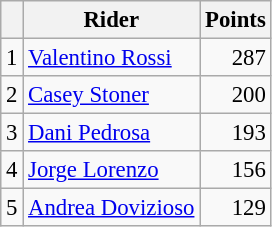<table class="wikitable" style="font-size: 95%;">
<tr>
<th></th>
<th>Rider</th>
<th>Points</th>
</tr>
<tr>
<td align=center>1</td>
<td> <a href='#'>Valentino Rossi</a></td>
<td align=right>287</td>
</tr>
<tr>
<td align=center>2</td>
<td> <a href='#'>Casey Stoner</a></td>
<td align=right>200</td>
</tr>
<tr>
<td align=center>3</td>
<td> <a href='#'>Dani Pedrosa</a></td>
<td align=right>193</td>
</tr>
<tr>
<td align=center>4</td>
<td> <a href='#'>Jorge Lorenzo</a></td>
<td align=right>156</td>
</tr>
<tr>
<td align=center>5</td>
<td> <a href='#'>Andrea Dovizioso</a></td>
<td align=right>129</td>
</tr>
</table>
